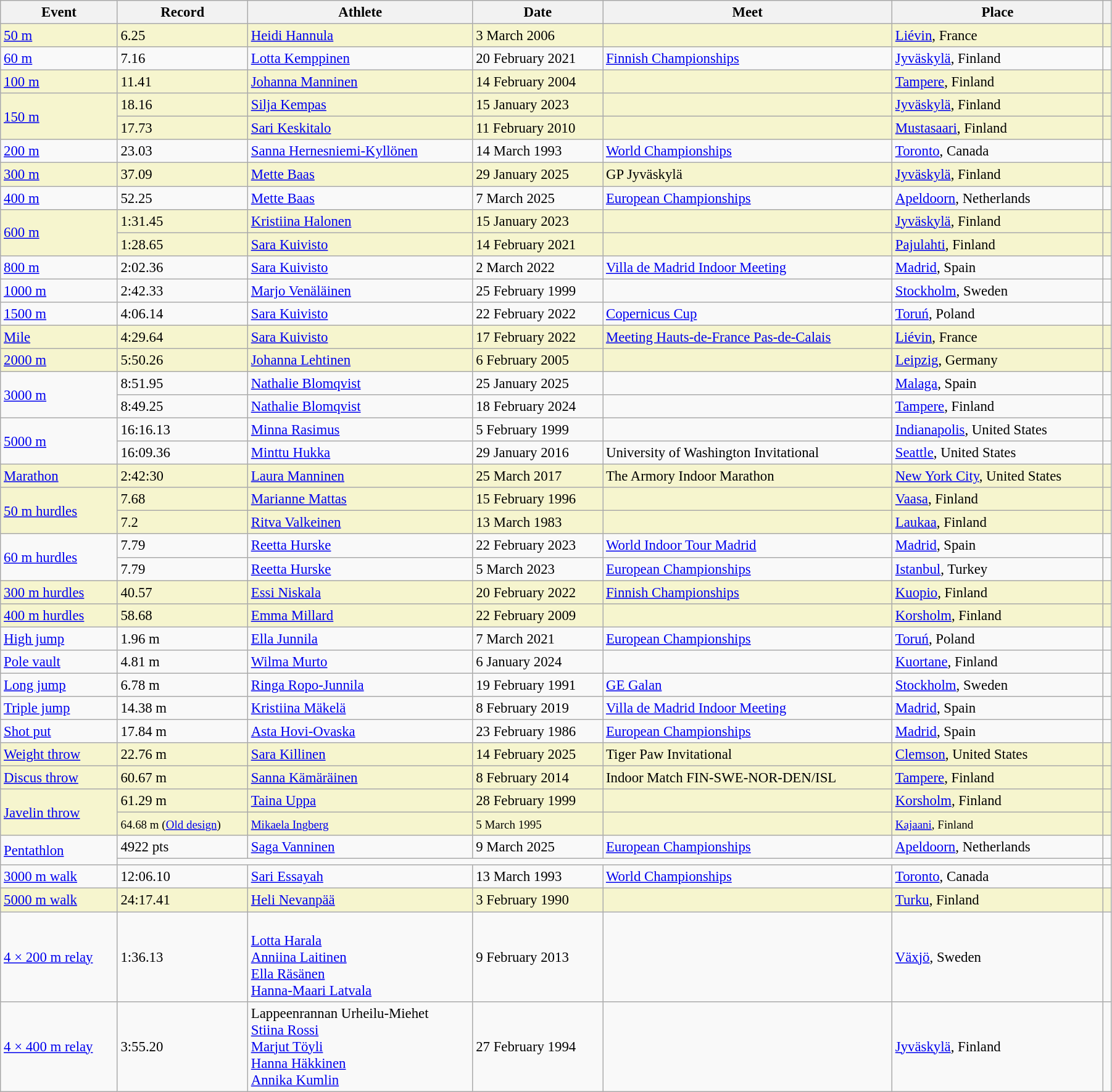<table class="wikitable sortable plainrowheaders" style="font-size:95%; width: 95%;">
<tr>
<th>Event</th>
<th>Record</th>
<th>Athlete</th>
<th>Date</th>
<th>Meet</th>
<th>Place</th>
<th></th>
</tr>
<tr style="background:#f6F5CE;">
<td><a href='#'>50 m</a></td>
<td>6.25</td>
<td><a href='#'>Heidi Hannula</a></td>
<td>3 March 2006</td>
<td></td>
<td><a href='#'>Liévin</a>, France</td>
<td></td>
</tr>
<tr>
<td><a href='#'>60 m</a></td>
<td>7.16</td>
<td><a href='#'>Lotta Kemppinen</a></td>
<td>20 February 2021</td>
<td><a href='#'>Finnish Championships</a></td>
<td><a href='#'>Jyväskylä</a>, Finland</td>
<td></td>
</tr>
<tr style="background:#f6F5CE;">
<td><a href='#'>100 m</a></td>
<td>11.41</td>
<td><a href='#'>Johanna Manninen</a></td>
<td>14 February 2004</td>
<td></td>
<td><a href='#'>Tampere</a>, Finland</td>
<td></td>
</tr>
<tr style="background:#f6F5CE;">
<td rowspan=2><a href='#'>150 m</a></td>
<td>18.16</td>
<td><a href='#'>Silja Kempas</a></td>
<td>15 January 2023</td>
<td></td>
<td><a href='#'>Jyväskylä</a>, Finland</td>
<td></td>
</tr>
<tr style="background:#f6F5CE;">
<td>17.73 </td>
<td><a href='#'>Sari Keskitalo</a></td>
<td>11 February 2010</td>
<td></td>
<td><a href='#'>Mustasaari</a>, Finland</td>
<td></td>
</tr>
<tr>
<td><a href='#'>200 m</a></td>
<td>23.03</td>
<td><a href='#'>Sanna Hernesniemi-Kyllönen</a></td>
<td>14 March 1993</td>
<td><a href='#'>World Championships</a></td>
<td><a href='#'>Toronto</a>, Canada</td>
<td></td>
</tr>
<tr style="background:#f6F5CE;">
<td><a href='#'>300 m</a></td>
<td>37.09</td>
<td><a href='#'>Mette Baas</a></td>
<td>29 January 2025</td>
<td>GP Jyväskylä</td>
<td><a href='#'>Jyväskylä</a>, Finland</td>
<td></td>
</tr>
<tr>
<td><a href='#'>400 m</a></td>
<td>52.25</td>
<td><a href='#'>Mette Baas</a></td>
<td>7 March 2025</td>
<td><a href='#'>European Championships</a></td>
<td><a href='#'>Apeldoorn</a>, Netherlands</td>
<td></td>
</tr>
<tr style="background:#f6F5CE;">
<td rowspan=2><a href='#'>600 m</a></td>
<td>1:31.45</td>
<td><a href='#'>Kristiina Halonen</a></td>
<td>15 January 2023</td>
<td></td>
<td><a href='#'>Jyväskylä</a>, Finland</td>
<td></td>
</tr>
<tr style="background:#f6F5CE;">
<td>1:28.65 </td>
<td><a href='#'>Sara Kuivisto</a></td>
<td>14 February 2021</td>
<td></td>
<td><a href='#'>Pajulahti</a>, Finland</td>
<td></td>
</tr>
<tr>
<td><a href='#'>800 m</a></td>
<td>2:02.36</td>
<td><a href='#'>Sara Kuivisto</a></td>
<td>2 March 2022</td>
<td><a href='#'>Villa de Madrid Indoor Meeting</a></td>
<td><a href='#'>Madrid</a>, Spain</td>
<td></td>
</tr>
<tr>
<td><a href='#'>1000 m</a></td>
<td>2:42.33</td>
<td><a href='#'>Marjo Venäläinen</a></td>
<td>25 February 1999</td>
<td></td>
<td><a href='#'>Stockholm</a>, Sweden</td>
<td></td>
</tr>
<tr>
<td><a href='#'>1500 m</a></td>
<td>4:06.14</td>
<td><a href='#'>Sara Kuivisto</a></td>
<td>22 February 2022</td>
<td><a href='#'>Copernicus Cup</a></td>
<td><a href='#'>Toruń</a>, Poland</td>
<td></td>
</tr>
<tr style="background:#f6F5CE;">
<td><a href='#'>Mile</a></td>
<td>4:29.64</td>
<td><a href='#'>Sara Kuivisto</a></td>
<td>17 February 2022</td>
<td><a href='#'>Meeting Hauts-de-France Pas-de-Calais</a></td>
<td><a href='#'>Liévin</a>, France</td>
<td></td>
</tr>
<tr style="background:#f6F5CE;">
<td><a href='#'>2000 m</a></td>
<td>5:50.26</td>
<td><a href='#'>Johanna Lehtinen</a></td>
<td>6 February 2005</td>
<td></td>
<td><a href='#'>Leipzig</a>, Germany</td>
<td></td>
</tr>
<tr>
<td rowspan=2><a href='#'>3000 m</a></td>
<td>8:51.95</td>
<td><a href='#'>Nathalie Blomqvist</a></td>
<td>25 January 2025</td>
<td></td>
<td><a href='#'>Malaga</a>, Spain</td>
<td></td>
</tr>
<tr>
<td>8:49.25 </td>
<td><a href='#'>Nathalie Blomqvist</a></td>
<td>18 February 2024</td>
<td></td>
<td><a href='#'>Tampere</a>, Finland</td>
<td></td>
</tr>
<tr>
<td rowspan=2><a href='#'>5000 m</a></td>
<td>16:16.13</td>
<td><a href='#'>Minna Rasimus</a></td>
<td>5 February 1999</td>
<td></td>
<td><a href='#'>Indianapolis</a>, United States</td>
<td></td>
</tr>
<tr>
<td>16:09.36 </td>
<td><a href='#'>Minttu Hukka</a></td>
<td>29 January 2016</td>
<td>University of Washington Invitational</td>
<td><a href='#'>Seattle</a>, United States</td>
<td></td>
</tr>
<tr style="background:#f6F5CE;">
<td><a href='#'>Marathon</a></td>
<td>2:42:30</td>
<td><a href='#'>Laura Manninen</a></td>
<td>25 March 2017</td>
<td>The Armory Indoor Marathon</td>
<td><a href='#'>New York City</a>, United States</td>
<td></td>
</tr>
<tr style="background:#f6F5CE;">
<td rowspan=2><a href='#'>50 m hurdles</a></td>
<td>7.68</td>
<td><a href='#'>Marianne Mattas</a></td>
<td>15 February 1996</td>
<td></td>
<td><a href='#'>Vaasa</a>, Finland</td>
<td></td>
</tr>
<tr style="background:#f6F5CE;">
<td>7.2 </td>
<td><a href='#'>Ritva Valkeinen</a></td>
<td>13 March 1983</td>
<td></td>
<td><a href='#'>Laukaa</a>, Finland</td>
<td></td>
</tr>
<tr>
<td rowspan=2><a href='#'>60 m hurdles</a></td>
<td>7.79</td>
<td><a href='#'>Reetta Hurske</a></td>
<td>22 February 2023</td>
<td><a href='#'>World Indoor Tour Madrid</a></td>
<td><a href='#'>Madrid</a>, Spain</td>
<td></td>
</tr>
<tr>
<td>7.79</td>
<td><a href='#'>Reetta Hurske</a></td>
<td>5 March 2023</td>
<td><a href='#'>European Championships</a></td>
<td><a href='#'>Istanbul</a>, Turkey</td>
<td></td>
</tr>
<tr style="background:#f6F5CE;">
<td><a href='#'>300 m hurdles</a></td>
<td>40.57 </td>
<td><a href='#'>Essi Niskala</a></td>
<td>20 February 2022</td>
<td><a href='#'>Finnish Championships</a></td>
<td><a href='#'>Kuopio</a>, Finland</td>
<td></td>
</tr>
<tr style="background:#f6F5CE;">
<td><a href='#'>400 m hurdles</a></td>
<td>58.68 </td>
<td><a href='#'>Emma Millard</a></td>
<td>22 February 2009</td>
<td></td>
<td><a href='#'>Korsholm</a>, Finland</td>
<td></td>
</tr>
<tr>
<td><a href='#'>High jump</a></td>
<td>1.96 m</td>
<td><a href='#'>Ella Junnila</a></td>
<td>7 March 2021</td>
<td><a href='#'>European Championships</a></td>
<td><a href='#'>Toruń</a>, Poland</td>
<td></td>
</tr>
<tr>
<td><a href='#'>Pole vault</a></td>
<td>4.81 m</td>
<td><a href='#'>Wilma Murto</a></td>
<td>6 January 2024</td>
<td></td>
<td><a href='#'>Kuortane</a>, Finland</td>
<td></td>
</tr>
<tr>
<td><a href='#'>Long jump</a></td>
<td>6.78 m</td>
<td><a href='#'>Ringa Ropo-Junnila</a></td>
<td>19 February 1991</td>
<td><a href='#'>GE Galan</a></td>
<td><a href='#'>Stockholm</a>, Sweden</td>
<td></td>
</tr>
<tr>
<td><a href='#'>Triple jump</a></td>
<td>14.38 m</td>
<td><a href='#'>Kristiina Mäkelä</a></td>
<td>8 February 2019</td>
<td><a href='#'>Villa de Madrid Indoor Meeting</a></td>
<td><a href='#'>Madrid</a>, Spain</td>
<td></td>
</tr>
<tr>
<td><a href='#'>Shot put</a></td>
<td>17.84 m</td>
<td><a href='#'>Asta Hovi-Ovaska</a></td>
<td>23 February 1986</td>
<td><a href='#'>European Championships</a></td>
<td><a href='#'>Madrid</a>, Spain</td>
<td></td>
</tr>
<tr style="background:#f6F5CE;">
<td><a href='#'>Weight throw</a></td>
<td>22.76 m</td>
<td><a href='#'>Sara Killinen</a></td>
<td>14 February 2025</td>
<td>Tiger Paw Invitational</td>
<td><a href='#'>Clemson</a>, United States</td>
<td></td>
</tr>
<tr style="background:#f6F5CE;">
<td><a href='#'>Discus throw</a></td>
<td>60.67 m</td>
<td><a href='#'>Sanna Kämäräinen</a></td>
<td>8 February 2014</td>
<td>Indoor Match FIN-SWE-NOR-DEN/ISL</td>
<td><a href='#'>Tampere</a>, Finland</td>
<td></td>
</tr>
<tr style="background:#f6F5CE;">
<td rowspan=2><a href='#'>Javelin throw</a></td>
<td>61.29 m</td>
<td><a href='#'>Taina Uppa</a></td>
<td>28 February 1999</td>
<td></td>
<td><a href='#'>Korsholm</a>, Finland</td>
<td></td>
</tr>
<tr style="background:#f6F5CE;">
<td><small>64.68 m (<a href='#'>Old design</a>)</small></td>
<td><small><a href='#'>Mikaela Ingberg</a></small></td>
<td><small>5 March 1995</small></td>
<td></td>
<td><small><a href='#'>Kajaani</a>, Finland</small></td>
<td></td>
</tr>
<tr>
<td rowspan=2><a href='#'>Pentathlon</a></td>
<td>4922 pts</td>
<td><a href='#'>Saga Vanninen</a></td>
<td>9 March 2025</td>
<td><a href='#'>European Championships</a></td>
<td><a href='#'>Apeldoorn</a>, Netherlands</td>
<td></td>
</tr>
<tr>
<td colspan=5></td>
<td></td>
</tr>
<tr>
<td><a href='#'>3000 m walk</a></td>
<td>12:06.10</td>
<td><a href='#'>Sari Essayah</a></td>
<td>13 March 1993</td>
<td><a href='#'>World Championships</a></td>
<td><a href='#'>Toronto</a>, Canada</td>
<td></td>
</tr>
<tr style="background:#f6F5CE;">
<td><a href='#'>5000 m walk</a></td>
<td>24:17.41</td>
<td><a href='#'>Heli Nevanpää</a></td>
<td>3 February 1990</td>
<td></td>
<td><a href='#'>Turku</a>, Finland</td>
<td></td>
</tr>
<tr>
<td><a href='#'>4 × 200 m relay</a></td>
<td>1:36.13</td>
<td><br><a href='#'>Lotta Harala</a><br><a href='#'>Anniina Laitinen</a><br><a href='#'>Ella Räsänen</a><br><a href='#'>Hanna-Maari Latvala</a></td>
<td>9 February 2013</td>
<td></td>
<td><a href='#'>Växjö</a>, Sweden</td>
<td></td>
</tr>
<tr>
<td><a href='#'>4 × 400 m relay</a></td>
<td>3:55.20</td>
<td>Lappeenrannan Urheilu-Miehet<br><a href='#'>Stiina Rossi</a><br><a href='#'>Marjut Töyli</a><br><a href='#'>Hanna Häkkinen</a><br><a href='#'>Annika Kumlin</a></td>
<td>27 February 1994</td>
<td></td>
<td><a href='#'>Jyväskylä</a>, Finland</td>
<td></td>
</tr>
</table>
